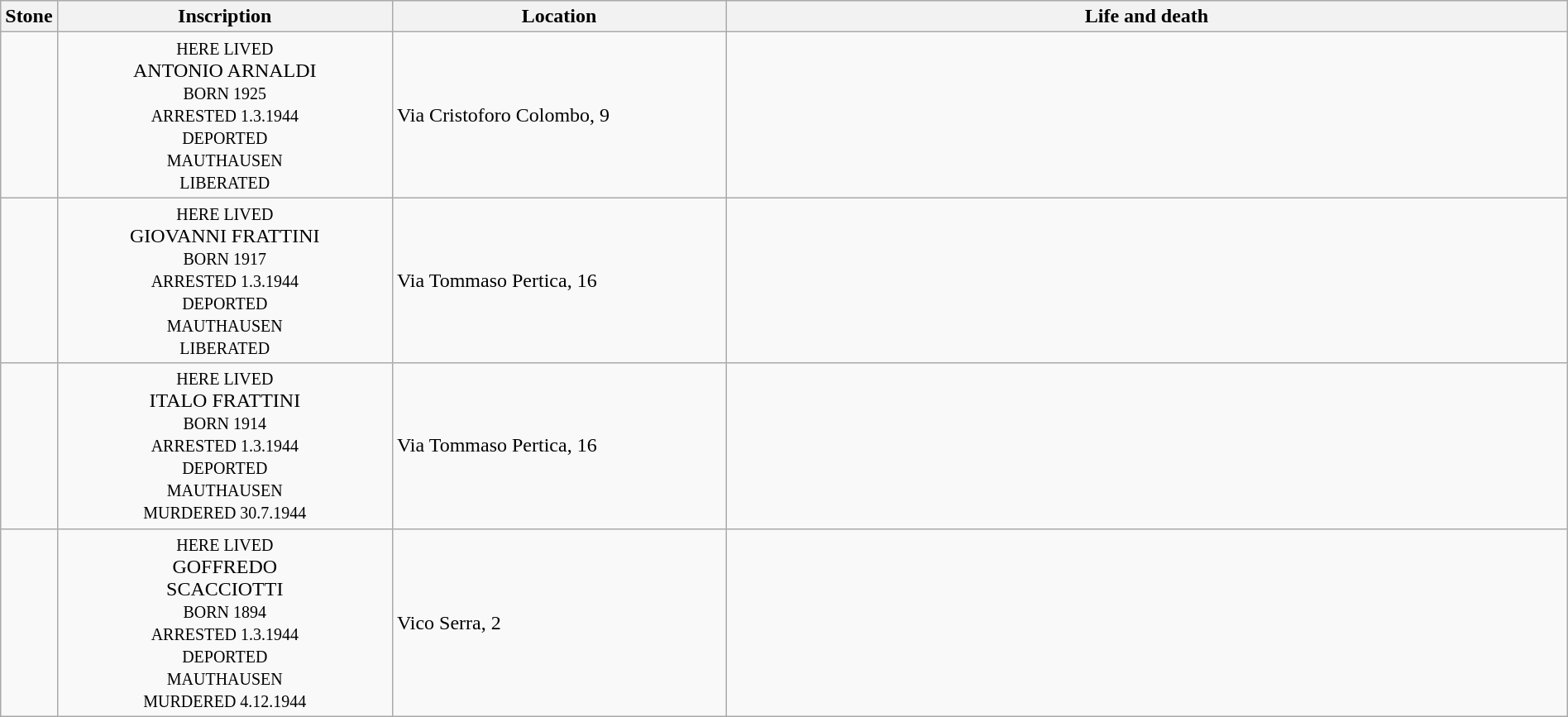<table class="wikitable sortable toptextcells" style="width:100%">
<tr>
<th class="hintergrundfarbe6 unsortable" width="120px">Stone</th>
<th class="hintergrundfarbe6 unsortable" style ="width:22%;">Inscription</th>
<th class="hintergrundfarbe6" data-sort-type="text" style ="width:22%;">Location</th>
<th class="hintergrundfarbe6" style="width:100%;">Life and death</th>
</tr>
<tr>
<td></td>
<td style="text-align:center"><div><small>HERE LIVED</small><br>ANTONIO ARNALDI<br><small>BORN 1925<br>ARRESTED 1.3.1944<br>DEPORTED<br>MAUTHAUSEN<br>LIBERATED</small></div></td>
<td>Via Cristoforo Colombo, 9</td>
<td><strong></strong></td>
</tr>
<tr>
<td></td>
<td style="text-align:center"><div><small>HERE LIVED</small><br>GIOVANNI FRATTINI<br><small>BORN 1917<br>ARRESTED 1.3.1944<br>DEPORTED<br>MAUTHAUSEN<br>LIBERATED</small></div></td>
<td>Via Tommaso Pertica, 16</td>
<td><strong></strong></td>
</tr>
<tr>
<td></td>
<td style="text-align:center"><div><small>HERE LIVED</small><br>ITALO FRATTINI<br><small>BORN 1914<br>ARRESTED 1.3.1944<br>DEPORTED<br>MAUTHAUSEN<br>MURDERED 30.7.1944</small></div></td>
<td>Via Tommaso Pertica, 16</td>
<td><strong></strong></td>
</tr>
<tr>
<td></td>
<td style="text-align:center"><div><small>HERE LIVED</small><br>GOFFREDO<br>SCACCIOTTI<br><small>BORN 1894<br>ARRESTED 1.3.1944<br>DEPORTED<br>MAUTHAUSEN<br>MURDERED 4.12.1944</small></div></td>
<td>Vico Serra, 2<br></td>
<td><strong></strong></td>
</tr>
</table>
